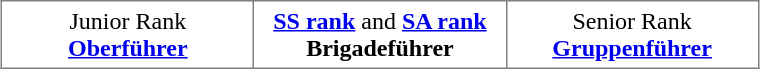<table class="toccolours" border="1" cellpadding="4" cellspacing="0" style="border-collapse: collapse; margin: 0.5em auto; clear: both;">
<tr>
<td width="30%" align="center">Junior Rank<br><strong><a href='#'>Oberführer</a></strong></td>
<td width="30%" align="center"><strong><a href='#'>SS rank</a></strong> and <strong><a href='#'>SA rank</a></strong><br><strong>Brigadeführer</strong></td>
<td width="30%" align="center">Senior Rank<br><strong><a href='#'>Gruppenführer</a></strong></td>
</tr>
</table>
